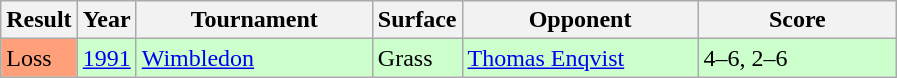<table class="sortable wikitable">
<tr>
<th style="width:40px;">Result</th>
<th style="width:30px;">Year</th>
<th style="width:150px;">Tournament</th>
<th style="width:50px;">Surface</th>
<th style="width:150px;">Opponent</th>
<th style="width:125px;" class="unsortable">Score</th>
</tr>
<tr style="background:#ccffcc;">
<td style="background:#ffa07a;">Loss</td>
<td><a href='#'>1991</a></td>
<td><a href='#'>Wimbledon</a></td>
<td>Grass</td>
<td> <a href='#'>Thomas Enqvist</a></td>
<td>4–6, 2–6</td>
</tr>
</table>
